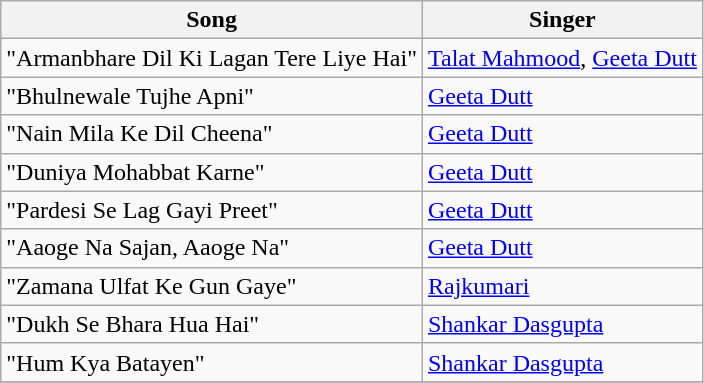<table class="wikitable">
<tr>
<th>Song</th>
<th>Singer</th>
</tr>
<tr>
<td>"Armanbhare Dil Ki Lagan Tere Liye Hai"</td>
<td><a href='#'>Talat Mahmood</a>, <a href='#'>Geeta Dutt</a></td>
</tr>
<tr>
<td>"Bhulnewale Tujhe Apni"</td>
<td><a href='#'>Geeta Dutt</a>    </td>
</tr>
<tr>
<td>"Nain Mila Ke Dil Cheena"</td>
<td><a href='#'>Geeta Dutt</a>      </td>
</tr>
<tr>
<td>"Duniya Mohabbat Karne"</td>
<td><a href='#'>Geeta Dutt</a>     </td>
</tr>
<tr>
<td>"Pardesi Se Lag Gayi Preet"</td>
<td><a href='#'>Geeta Dutt</a></td>
</tr>
<tr>
<td>"Aaoge Na Sajan, Aaoge Na"</td>
<td><a href='#'>Geeta Dutt</a></td>
</tr>
<tr>
<td>"Zamana Ulfat Ke Gun Gaye"</td>
<td><a href='#'>Rajkumari</a></td>
</tr>
<tr>
<td>"Dukh Se Bhara Hua Hai"</td>
<td><a href='#'>Shankar Dasgupta</a></td>
</tr>
<tr>
<td>"Hum Kya Batayen"</td>
<td><a href='#'>Shankar Dasgupta</a></td>
</tr>
<tr>
</tr>
</table>
